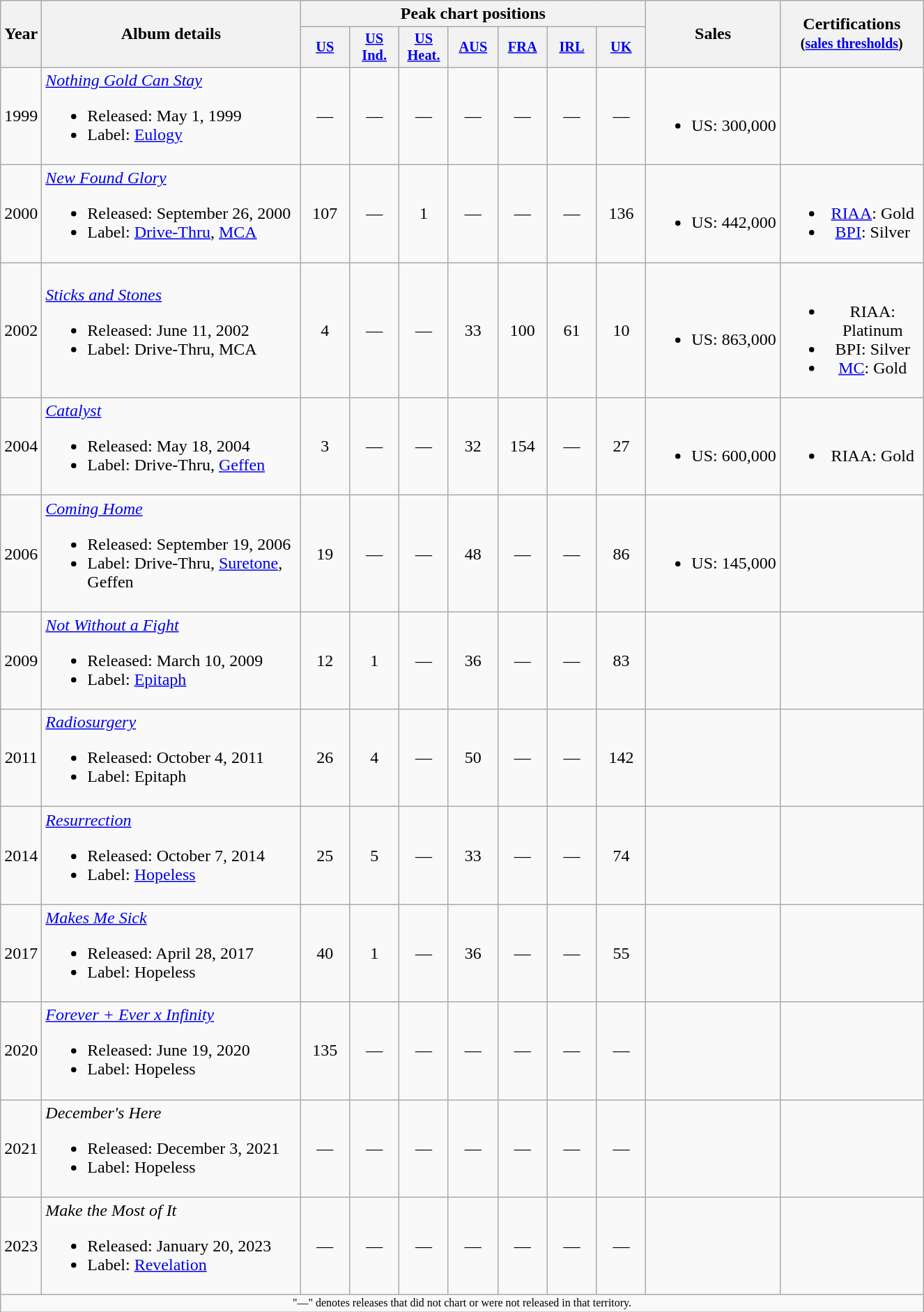<table class="wikitable" style="text-align:center;">
<tr>
<th rowspan="2">Year</th>
<th style="width:240px;" rowspan="2">Album details</th>
<th colspan="7">Peak chart positions</th>
<th rowspan="2">Sales</th>
<th rowspan="2" style="width:130px;">Certifications<br><small>(<a href='#'>sales thresholds</a>)</small></th>
</tr>
<tr>
<th style="width:3em;font-size:85%"><a href='#'>US</a><br></th>
<th style="width:3em;font-size:85%"><a href='#'>US<br>Ind.</a><br></th>
<th style="width:3em;font-size:85%"><a href='#'>US Heat.</a><br></th>
<th style="width:3em;font-size:85%"><a href='#'>AUS</a><br></th>
<th style="width:3em;font-size:85%"><a href='#'>FRA</a><br></th>
<th style="width:3em;font-size:85%"><a href='#'>IRL</a><br></th>
<th style="width:3em;font-size:85%"><a href='#'>UK</a><br></th>
</tr>
<tr>
<td>1999</td>
<td style="text-align:left;"><em><a href='#'>Nothing Gold Can Stay</a></em><br><ul><li>Released: May 1, 1999</li><li>Label: <a href='#'>Eulogy</a></li></ul></td>
<td>—</td>
<td>—</td>
<td>—</td>
<td>—</td>
<td>—</td>
<td>—</td>
<td>—</td>
<td><br><ul><li>US: 300,000</li></ul></td>
<td></td>
</tr>
<tr>
<td>2000</td>
<td style="text-align:left;"><em><a href='#'>New Found Glory</a></em><br><ul><li>Released: September 26, 2000</li><li>Label: <a href='#'>Drive-Thru</a>, <a href='#'>MCA</a></li></ul></td>
<td>107</td>
<td>—</td>
<td>1</td>
<td>—</td>
<td>—</td>
<td>—</td>
<td>136</td>
<td><br><ul><li>US: 442,000</li></ul></td>
<td><br><ul><li><a href='#'>RIAA</a>: Gold</li><li><a href='#'>BPI</a>: Silver</li></ul></td>
</tr>
<tr>
<td>2002</td>
<td style="text-align:left;"><em><a href='#'>Sticks and Stones</a></em><br><ul><li>Released: June 11, 2002</li><li>Label: Drive-Thru, MCA</li></ul></td>
<td>4</td>
<td>—</td>
<td>—</td>
<td>33</td>
<td>100</td>
<td>61</td>
<td>10</td>
<td><br><ul><li>US: 863,000</li></ul></td>
<td><br><ul><li>RIAA: Platinum</li><li>BPI: Silver</li><li><a href='#'>MC</a>: Gold</li></ul></td>
</tr>
<tr>
<td>2004</td>
<td style="text-align:left;"><em><a href='#'>Catalyst</a></em><br><ul><li>Released: May 18, 2004</li><li>Label: Drive-Thru, <a href='#'>Geffen</a></li></ul></td>
<td>3</td>
<td>—</td>
<td>—</td>
<td>32</td>
<td>154</td>
<td>—</td>
<td>27</td>
<td><br><ul><li>US: 600,000</li></ul></td>
<td><br><ul><li>RIAA: Gold</li></ul></td>
</tr>
<tr>
<td>2006</td>
<td style="text-align:left;"><em><a href='#'>Coming Home</a></em><br><ul><li>Released: September 19, 2006</li><li>Label: Drive-Thru, <a href='#'>Suretone</a>, Geffen</li></ul></td>
<td>19</td>
<td>—</td>
<td>—</td>
<td>48</td>
<td>—</td>
<td>—</td>
<td>86</td>
<td><br><ul><li>US: 145,000</li></ul></td>
<td></td>
</tr>
<tr>
<td>2009</td>
<td style="text-align:left;"><em><a href='#'>Not Without a Fight</a></em><br><ul><li>Released: March 10, 2009</li><li>Label: <a href='#'>Epitaph</a></li></ul></td>
<td>12</td>
<td>1</td>
<td>—</td>
<td>36</td>
<td>—</td>
<td>—</td>
<td>83</td>
<td></td>
<td></td>
</tr>
<tr>
<td>2011</td>
<td style="text-align:left;"><em><a href='#'>Radiosurgery</a></em><br><ul><li>Released: October 4, 2011</li><li>Label: Epitaph</li></ul></td>
<td>26</td>
<td>4</td>
<td>—</td>
<td>50</td>
<td>—</td>
<td>—</td>
<td>142</td>
<td></td>
<td></td>
</tr>
<tr>
<td>2014</td>
<td style="text-align:left;"><em><a href='#'>Resurrection</a></em><br><ul><li>Released: October 7, 2014</li><li>Label: <a href='#'>Hopeless</a></li></ul></td>
<td>25</td>
<td>5</td>
<td>—</td>
<td>33</td>
<td>—</td>
<td>—</td>
<td>74</td>
<td></td>
<td></td>
</tr>
<tr>
<td>2017</td>
<td style="text-align:left;"><em><a href='#'>Makes Me Sick</a></em><br><ul><li>Released: April 28, 2017</li><li>Label: Hopeless</li></ul></td>
<td>40</td>
<td>1</td>
<td>—</td>
<td>36</td>
<td>—</td>
<td>—</td>
<td>55</td>
<td></td>
<td></td>
</tr>
<tr>
<td>2020</td>
<td style="text-align:left;"><em><a href='#'>Forever + Ever x Infinity</a></em><br><ul><li>Released: June 19, 2020</li><li>Label: Hopeless</li></ul></td>
<td>135</td>
<td>—</td>
<td>—</td>
<td>—</td>
<td>—</td>
<td>—</td>
<td>—</td>
<td></td>
<td></td>
</tr>
<tr>
<td>2021</td>
<td style="text-align:left;"><em>December's Here</em><br><ul><li>Released: December 3, 2021</li><li>Label: Hopeless</li></ul></td>
<td>—</td>
<td>—</td>
<td>—</td>
<td>—</td>
<td>—</td>
<td>—</td>
<td>—</td>
<td></td>
<td></td>
</tr>
<tr>
<td>2023</td>
<td style="text-align:left;"><em>Make the Most of It</em><br><ul><li>Released: January 20, 2023</li><li>Label: <a href='#'>Revelation</a></li></ul></td>
<td>—</td>
<td>—</td>
<td>—</td>
<td>—</td>
<td>—</td>
<td>—</td>
<td>—</td>
<td></td>
<td></td>
</tr>
<tr>
<td colspan="12" style="text-align:center; font-size:8pt;">"—" denotes releases that did not chart or were not released in that territory.</td>
</tr>
</table>
